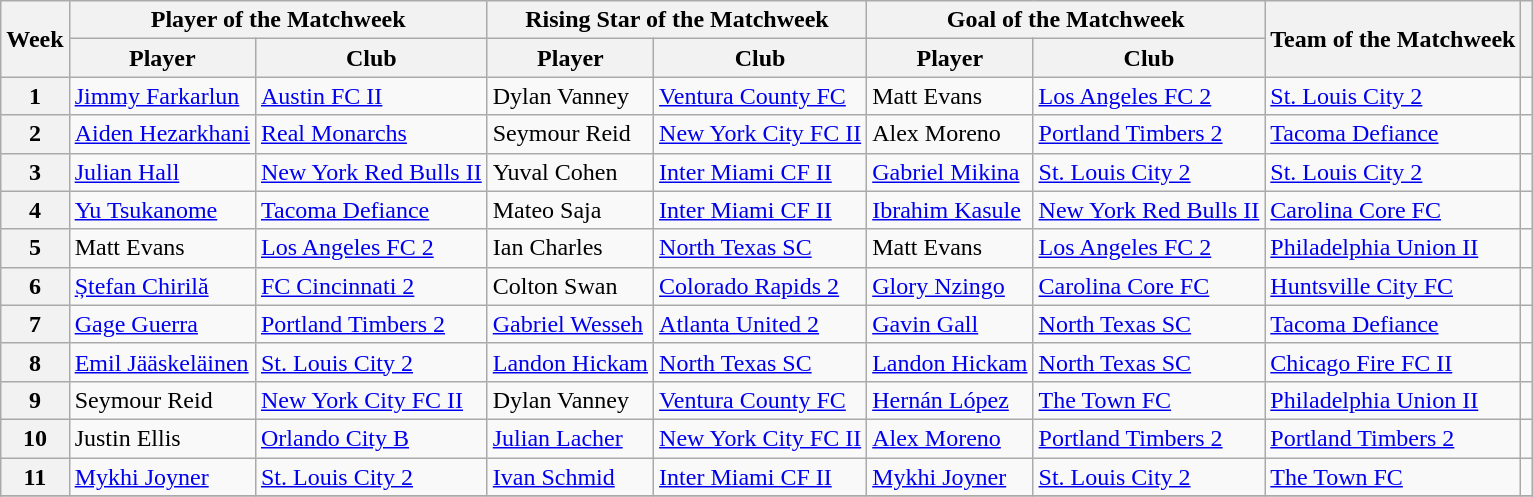<table class="wikitable">
<tr>
<th rowspan="2">Week</th>
<th colspan="2">Player of the Matchweek</th>
<th colspan="2">Rising Star of the Matchweek</th>
<th colspan="2">Goal of the Matchweek</th>
<th rowspan="2">Team of the Matchweek</th>
<th rowspan="2"></th>
</tr>
<tr>
<th>Player</th>
<th>Club</th>
<th>Player</th>
<th>Club</th>
<th>Player</th>
<th>Club</th>
</tr>
<tr>
<th>1</th>
<td> <a href='#'>Jimmy Farkarlun</a></td>
<td><a href='#'>Austin FC II</a></td>
<td> Dylan Vanney</td>
<td><a href='#'>Ventura County FC</a></td>
<td> Matt Evans</td>
<td><a href='#'>Los Angeles FC 2</a></td>
<td><a href='#'>St. Louis City 2</a></td>
<td style="text-align:center"></td>
</tr>
<tr>
<th>2</th>
<td> <a href='#'>Aiden Hezarkhani</a></td>
<td><a href='#'>Real Monarchs</a></td>
<td> Seymour Reid</td>
<td><a href='#'>New York City FC II</a></td>
<td> Alex Moreno</td>
<td><a href='#'>Portland Timbers 2</a></td>
<td><a href='#'>Tacoma Defiance</a></td>
<td style="text-align:center"></td>
</tr>
<tr>
<th>3</th>
<td> <a href='#'>Julian Hall</a></td>
<td><a href='#'>New York Red Bulls II</a></td>
<td> Yuval Cohen</td>
<td><a href='#'>Inter Miami CF II</a></td>
<td> <a href='#'>Gabriel Mikina</a></td>
<td><a href='#'>St. Louis City 2</a></td>
<td><a href='#'>St. Louis City 2</a></td>
<td style="text-align:center"></td>
</tr>
<tr>
<th>4</th>
<td> <a href='#'>Yu Tsukanome</a></td>
<td><a href='#'>Tacoma Defiance</a></td>
<td> Mateo Saja</td>
<td><a href='#'>Inter Miami CF II</a></td>
<td> <a href='#'>Ibrahim Kasule</a></td>
<td><a href='#'>New York Red Bulls II</a></td>
<td><a href='#'>Carolina Core FC</a></td>
<td style="text-align:center"></td>
</tr>
<tr>
<th>5</th>
<td> Matt Evans</td>
<td><a href='#'>Los Angeles FC 2</a></td>
<td> Ian Charles</td>
<td><a href='#'>North Texas SC</a></td>
<td> Matt Evans</td>
<td><a href='#'>Los Angeles FC 2</a></td>
<td><a href='#'>Philadelphia Union II</a></td>
<td style="text-align:center"></td>
</tr>
<tr>
<th>6</th>
<td> <a href='#'>Ștefan Chirilă</a></td>
<td><a href='#'>FC Cincinnati 2</a></td>
<td> Colton Swan</td>
<td><a href='#'>Colorado Rapids 2</a></td>
<td> <a href='#'>Glory Nzingo</a></td>
<td><a href='#'>Carolina Core FC</a></td>
<td><a href='#'>Huntsville City FC</a></td>
<td style="text-align:center"></td>
</tr>
<tr>
<th>7</th>
<td> <a href='#'>Gage Guerra</a></td>
<td><a href='#'>Portland Timbers 2</a></td>
<td> <a href='#'>Gabriel Wesseh</a></td>
<td><a href='#'>Atlanta United 2</a></td>
<td> <a href='#'>Gavin Gall</a></td>
<td><a href='#'>North Texas SC</a></td>
<td><a href='#'>Tacoma Defiance</a></td>
<td style="text-align:center"></td>
</tr>
<tr>
<th>8</th>
<td> <a href='#'>Emil Jääskeläinen</a></td>
<td><a href='#'>St. Louis City 2</a></td>
<td> <a href='#'>Landon Hickam</a></td>
<td><a href='#'>North Texas SC</a></td>
<td> <a href='#'>Landon Hickam</a></td>
<td><a href='#'>North Texas SC</a></td>
<td><a href='#'>Chicago Fire FC II</a></td>
<td style="text-align:center"></td>
</tr>
<tr>
<th>9</th>
<td> Seymour Reid</td>
<td><a href='#'>New York City FC II</a></td>
<td> Dylan Vanney</td>
<td><a href='#'>Ventura County FC</a></td>
<td> <a href='#'>Hernán López</a></td>
<td><a href='#'>The Town FC</a></td>
<td><a href='#'>Philadelphia Union II</a></td>
<td style="text-align:center"></td>
</tr>
<tr>
<th>10</th>
<td> Justin Ellis</td>
<td><a href='#'>Orlando City B</a></td>
<td> <a href='#'>Julian Lacher</a></td>
<td><a href='#'>New York City FC II</a></td>
<td> <a href='#'>Alex Moreno</a></td>
<td><a href='#'>Portland Timbers 2</a></td>
<td><a href='#'>Portland Timbers 2</a></td>
<td style="text-align:center"></td>
</tr>
<tr>
<th>11</th>
<td> <a href='#'>Mykhi Joyner</a></td>
<td><a href='#'>St. Louis City 2</a></td>
<td> <a href='#'> Ivan Schmid</a></td>
<td><a href='#'>Inter Miami CF II</a></td>
<td> <a href='#'>Mykhi Joyner</a></td>
<td><a href='#'>St. Louis City 2</a></td>
<td><a href='#'>The Town FC</a></td>
<td style="text-align:center"></td>
</tr>
<tr>
</tr>
</table>
